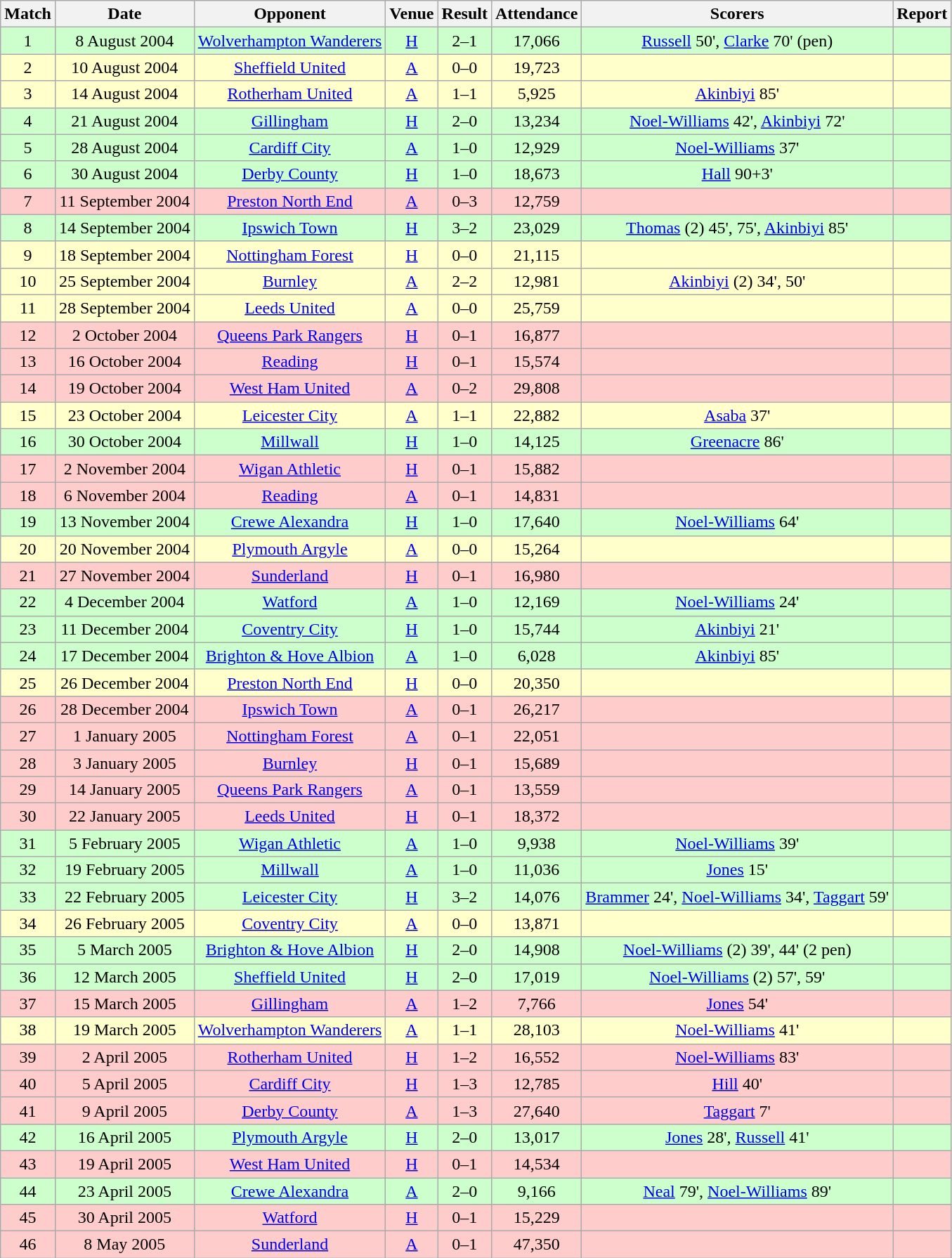<table class="wikitable " style="font-size:100%; text-align:center">
<tr>
<th>Match</th>
<th>Date</th>
<th>Opponent</th>
<th>Venue</th>
<th>Result</th>
<th>Attendance</th>
<th>Scorers</th>
<th>Report</th>
</tr>
<tr style="background-color: #CCFFCC;">
<td>1</td>
<td>8 August 2004</td>
<td><a href='#'>Wolverhampton Wanderers</a></td>
<td><a href='#'>H</a></td>
<td>2–1</td>
<td>17,066</td>
<td><a href='#'>Russell</a> 50', <a href='#'>Clarke</a> 70' (pen)</td>
<td></td>
</tr>
<tr style="background-color: #FFFFCC;">
<td>2</td>
<td>10 August 2004</td>
<td><a href='#'>Sheffield United</a></td>
<td><a href='#'>A</a></td>
<td>0–0</td>
<td>19,723</td>
<td></td>
<td></td>
</tr>
<tr style="background-color: #FFFFCC;">
<td>3</td>
<td>14 August 2004</td>
<td><a href='#'>Rotherham United</a></td>
<td><a href='#'>A</a></td>
<td>1–1</td>
<td>5,925</td>
<td><a href='#'>Akinbiyi</a> 85'</td>
<td></td>
</tr>
<tr style="background-color: #CCFFCC;">
<td>4</td>
<td>21 August 2004</td>
<td><a href='#'>Gillingham</a></td>
<td><a href='#'>H</a></td>
<td>2–0</td>
<td>13,234</td>
<td><a href='#'>Noel-Williams</a> 42', <a href='#'>Akinbiyi</a> 72'</td>
<td></td>
</tr>
<tr style="background-color: #CCFFCC;">
<td>5</td>
<td>28 August 2004</td>
<td><a href='#'>Cardiff City</a></td>
<td><a href='#'>A</a></td>
<td>1–0</td>
<td>12,929</td>
<td><a href='#'>Noel-Williams</a> 37'</td>
<td></td>
</tr>
<tr style="background-color: #CCFFCC;">
<td>6</td>
<td>30 August 2004</td>
<td><a href='#'>Derby County</a></td>
<td><a href='#'>H</a></td>
<td>1–0</td>
<td>18,673</td>
<td><a href='#'>Hall</a> 90+3'</td>
<td></td>
</tr>
<tr style="background-color: #FFCCCC;">
<td>7</td>
<td>11 September 2004</td>
<td><a href='#'>Preston North End</a></td>
<td><a href='#'>A</a></td>
<td>0–3</td>
<td>12,759</td>
<td></td>
<td></td>
</tr>
<tr style="background-color: #CCFFCC;">
<td>8</td>
<td>14 September 2004</td>
<td><a href='#'>Ipswich Town</a></td>
<td><a href='#'>H</a></td>
<td>3–2</td>
<td>23,029</td>
<td><a href='#'>Thomas</a> (2) 45', 75', <a href='#'>Akinbiyi</a> 85'</td>
<td></td>
</tr>
<tr style="background-color: #FFFFCC;">
<td>9</td>
<td>18 September 2004</td>
<td><a href='#'>Nottingham Forest</a></td>
<td><a href='#'>H</a></td>
<td>0–0</td>
<td>21,115</td>
<td></td>
<td></td>
</tr>
<tr style="background-color: #FFFFCC;">
<td>10</td>
<td>25 September 2004</td>
<td><a href='#'>Burnley</a></td>
<td><a href='#'>A</a></td>
<td>2–2</td>
<td>12,981</td>
<td><a href='#'>Akinbiyi</a> (2) 34', 50'</td>
<td></td>
</tr>
<tr style="background-color: #FFFFCC;">
<td>11</td>
<td>28 September 2004</td>
<td><a href='#'>Leeds United</a></td>
<td><a href='#'>A</a></td>
<td>0–0</td>
<td>25,759</td>
<td></td>
<td></td>
</tr>
<tr style="background-color: #FFCCCC;">
<td>12</td>
<td>2 October 2004</td>
<td><a href='#'>Queens Park Rangers</a></td>
<td><a href='#'>H</a></td>
<td>0–1</td>
<td>16,877</td>
<td></td>
<td></td>
</tr>
<tr style="background-color: #FFCCCC;">
<td>13</td>
<td>16 October 2004</td>
<td><a href='#'>Reading</a></td>
<td><a href='#'>H</a></td>
<td>0–1</td>
<td>15,574</td>
<td></td>
<td></td>
</tr>
<tr style="background-color: #FFCCCC;">
<td>14</td>
<td>19 October 2004</td>
<td><a href='#'>West Ham United</a></td>
<td><a href='#'>A</a></td>
<td>0–2</td>
<td>29,808</td>
<td></td>
<td></td>
</tr>
<tr style="background-color: #FFFFCC;">
<td>15</td>
<td>23 October 2004</td>
<td><a href='#'>Leicester City</a></td>
<td><a href='#'>A</a></td>
<td>1–1</td>
<td>22,882</td>
<td><a href='#'>Asaba</a> 37'</td>
<td></td>
</tr>
<tr style="background-color: #CCFFCC;">
<td>16</td>
<td>30 October 2004</td>
<td><a href='#'>Millwall</a></td>
<td><a href='#'>H</a></td>
<td>1–0</td>
<td>14,125</td>
<td><a href='#'>Greenacre</a> 86'</td>
<td></td>
</tr>
<tr style="background-color: #FFCCCC;">
<td>17</td>
<td>2 November 2004</td>
<td><a href='#'>Wigan Athletic</a></td>
<td><a href='#'>H</a></td>
<td>0–1</td>
<td>15,882</td>
<td></td>
<td></td>
</tr>
<tr style="background-color: #FFCCCC;">
<td>18</td>
<td>6 November 2004</td>
<td><a href='#'>Reading</a></td>
<td><a href='#'>A</a></td>
<td>0–1</td>
<td>14,831</td>
<td></td>
<td></td>
</tr>
<tr style="background-color: #CCFFCC;">
<td>19</td>
<td>13 November 2004</td>
<td><a href='#'>Crewe Alexandra</a></td>
<td><a href='#'>H</a></td>
<td>1–0</td>
<td>17,640</td>
<td><a href='#'>Noel-Williams</a> 64'</td>
<td></td>
</tr>
<tr style="background-color: #FFFFCC;">
<td>20</td>
<td>20 November 2004</td>
<td><a href='#'>Plymouth Argyle</a></td>
<td><a href='#'>A</a></td>
<td>0–0</td>
<td>15,264</td>
<td></td>
<td></td>
</tr>
<tr style="background-color: #FFCCCC;">
<td>21</td>
<td>27 November 2004</td>
<td><a href='#'>Sunderland</a></td>
<td><a href='#'>H</a></td>
<td>0–1</td>
<td>16,980</td>
<td></td>
<td></td>
</tr>
<tr style="background-color: #CCFFCC;">
<td>22</td>
<td>4 December 2004</td>
<td><a href='#'>Watford</a></td>
<td><a href='#'>A</a></td>
<td>1–0</td>
<td>12,169</td>
<td><a href='#'>Noel-Williams</a> 24'</td>
<td></td>
</tr>
<tr style="background-color: #CCFFCC;">
<td>23</td>
<td>11 December 2004</td>
<td><a href='#'>Coventry City</a></td>
<td><a href='#'>H</a></td>
<td>1–0</td>
<td>15,744</td>
<td><a href='#'>Akinbiyi</a> 21'</td>
<td></td>
</tr>
<tr style="background-color: #CCFFCC;">
<td>24</td>
<td>17 December 2004</td>
<td><a href='#'>Brighton & Hove Albion</a></td>
<td><a href='#'>A</a></td>
<td>1–0</td>
<td>6,028</td>
<td><a href='#'>Akinbiyi</a> 85'</td>
<td></td>
</tr>
<tr style="background-color: #FFFFCC;">
<td>25</td>
<td>26 December 2004</td>
<td><a href='#'>Preston North End</a></td>
<td><a href='#'>H</a></td>
<td>0–0</td>
<td>20,350</td>
<td></td>
<td></td>
</tr>
<tr style="background-color: #FFCCCC;">
<td>26</td>
<td>28 December 2004</td>
<td><a href='#'>Ipswich Town</a></td>
<td><a href='#'>A</a></td>
<td>0–1</td>
<td>26,217</td>
<td></td>
<td></td>
</tr>
<tr style="background-color: #FFCCCC;">
<td>27</td>
<td>1 January 2005</td>
<td><a href='#'>Nottingham Forest</a></td>
<td><a href='#'>A</a></td>
<td>0–1</td>
<td>22,051</td>
<td></td>
<td></td>
</tr>
<tr style="background-color: #FFCCCC;">
<td>28</td>
<td>3 January 2005</td>
<td><a href='#'>Burnley</a></td>
<td><a href='#'>H</a></td>
<td>0–1</td>
<td>15,689</td>
<td></td>
<td></td>
</tr>
<tr style="background-color: #FFCCCC;">
<td>29</td>
<td>14 January 2005</td>
<td><a href='#'>Queens Park Rangers</a></td>
<td><a href='#'>A</a></td>
<td>0–1</td>
<td>13,559</td>
<td></td>
<td></td>
</tr>
<tr style="background-color: #FFCCCC;">
<td>30</td>
<td>22 January 2005</td>
<td><a href='#'>Leeds United</a></td>
<td><a href='#'>H</a></td>
<td>0–1</td>
<td>18,372</td>
<td></td>
<td></td>
</tr>
<tr style="background-color: #CCFFCC;">
<td>31</td>
<td>5 February 2005</td>
<td><a href='#'>Wigan Athletic</a></td>
<td><a href='#'>A</a></td>
<td>1–0</td>
<td>9,938</td>
<td><a href='#'>Noel-Williams</a> 39'</td>
<td></td>
</tr>
<tr style="background-color: #CCFFCC;">
<td>32</td>
<td>19 February 2005</td>
<td><a href='#'>Millwall</a></td>
<td><a href='#'>A</a></td>
<td>1–0</td>
<td>11,036</td>
<td><a href='#'>Jones</a> 15'</td>
<td></td>
</tr>
<tr style="background-color: #CCFFCC;">
<td>33</td>
<td>22 February 2005</td>
<td><a href='#'>Leicester City</a></td>
<td><a href='#'>H</a></td>
<td>3–2</td>
<td>14,076</td>
<td><a href='#'>Brammer</a> 24', <a href='#'>Noel-Williams</a> 34', <a href='#'>Taggart</a> 59'</td>
<td></td>
</tr>
<tr style="background-color: #FFFFCC;">
<td>34</td>
<td>26 February 2005</td>
<td><a href='#'>Coventry City</a></td>
<td><a href='#'>A</a></td>
<td>0–0</td>
<td>13,871</td>
<td></td>
<td></td>
</tr>
<tr style="background-color: #CCFFCC;">
<td>35</td>
<td>5 March 2005</td>
<td><a href='#'>Brighton & Hove Albion</a></td>
<td><a href='#'>H</a></td>
<td>2–0</td>
<td>14,908</td>
<td><a href='#'>Noel-Williams</a> (2) 39', 44' (2 pen)</td>
<td></td>
</tr>
<tr style="background-color: #CCFFCC;">
<td>36</td>
<td>12 March 2005</td>
<td><a href='#'>Sheffield United</a></td>
<td><a href='#'>H</a></td>
<td>2–0</td>
<td>17,019</td>
<td><a href='#'>Noel-Williams</a> (2) 57', 59'</td>
<td></td>
</tr>
<tr style="background-color: #FFCCCC;">
<td>37</td>
<td>15 March 2005</td>
<td><a href='#'>Gillingham</a></td>
<td><a href='#'>A</a></td>
<td>1–2</td>
<td>7,766</td>
<td><a href='#'>Jones</a> 54'</td>
<td></td>
</tr>
<tr style="background-color: #FFFFCC;">
<td>38</td>
<td>19 March 2005</td>
<td><a href='#'>Wolverhampton Wanderers</a></td>
<td><a href='#'>A</a></td>
<td>1–1</td>
<td>28,103</td>
<td><a href='#'>Noel-Williams</a> 41'</td>
<td></td>
</tr>
<tr style="background-color: #FFCCCC;">
<td>39</td>
<td>2 April 2005</td>
<td><a href='#'>Rotherham United</a></td>
<td><a href='#'>H</a></td>
<td>1–2</td>
<td>16,552</td>
<td><a href='#'>Noel-Williams</a> 83'</td>
<td></td>
</tr>
<tr style="background-color: #FFCCCC;">
<td>40</td>
<td>5 April 2005</td>
<td><a href='#'>Cardiff City</a></td>
<td><a href='#'>H</a></td>
<td>1–3</td>
<td>12,785</td>
<td><a href='#'>Hill</a> 40'</td>
<td></td>
</tr>
<tr style="background-color: #FFCCCC;">
<td>41</td>
<td>9 April 2005</td>
<td><a href='#'>Derby County</a></td>
<td><a href='#'>A</a></td>
<td>1–3</td>
<td>27,640</td>
<td><a href='#'>Taggart</a> 7'</td>
<td></td>
</tr>
<tr style="background-color: #CCFFCC;">
<td>42</td>
<td>16 April 2005</td>
<td><a href='#'>Plymouth Argyle</a></td>
<td><a href='#'>H</a></td>
<td>2–0</td>
<td>13,017</td>
<td><a href='#'>Jones</a> 28', <a href='#'>Russell</a> 41'</td>
<td></td>
</tr>
<tr style="background-color: #FFCCCC;">
<td>43</td>
<td>19 April 2005</td>
<td><a href='#'>West Ham United</a></td>
<td><a href='#'>H</a></td>
<td>0–1</td>
<td>14,534</td>
<td></td>
<td></td>
</tr>
<tr style="background-color: #CCFFCC;">
<td>44</td>
<td>23 April 2005</td>
<td><a href='#'>Crewe Alexandra</a></td>
<td><a href='#'>A</a></td>
<td>2–0</td>
<td>9,166</td>
<td><a href='#'>Neal</a> 79', <a href='#'>Noel-Williams</a> 89'</td>
<td></td>
</tr>
<tr style="background-color: #FFCCCC;">
<td>45</td>
<td>30 April 2005</td>
<td><a href='#'>Watford</a></td>
<td><a href='#'>H</a></td>
<td>0–1</td>
<td>15,229</td>
<td></td>
<td></td>
</tr>
<tr style="background-color: #FFCCCC;">
<td>46</td>
<td>8 May 2005</td>
<td><a href='#'>Sunderland</a></td>
<td><a href='#'>A</a></td>
<td>0–1</td>
<td>47,350</td>
<td></td>
<td></td>
</tr>
</table>
